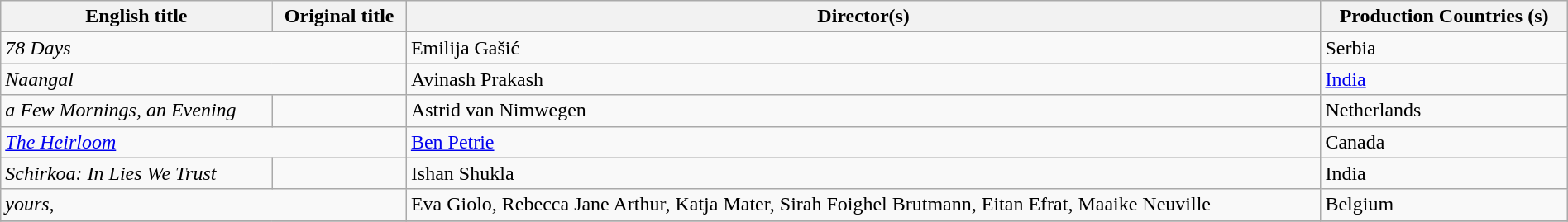<table class="sortable wikitable" style="width:100%; margin-bottom:4px" cellpadding="5">
<tr>
<th scope="col">English title</th>
<th scope="col">Original title</th>
<th scope="col">Director(s)</th>
<th scope="col">Production Countries (s)</th>
</tr>
<tr>
<td colspan="2"><em>78 Days</em></td>
<td>Emilija Gašić</td>
<td>Serbia</td>
</tr>
<tr>
<td colspan="2"><em>Naangal</em></td>
<td>Avinash Prakash</td>
<td><a href='#'>India</a></td>
</tr>
<tr>
<td><em>a Few Mornings, an Evening</em></td>
<td></td>
<td>Astrid van Nimwegen</td>
<td>Netherlands</td>
</tr>
<tr>
<td colspan="2"><em><a href='#'>The Heirloom</a></em></td>
<td><a href='#'>Ben Petrie</a></td>
<td>Canada</td>
</tr>
<tr>
<td><em>Schirkoa: In Lies We Trust</em></td>
<td></td>
<td>Ishan Shukla</td>
<td>India</td>
</tr>
<tr>
<td colspan="2"><em>yours,</em></td>
<td>Eva Giolo, Rebecca Jane Arthur, Katja Mater, Sirah Foighel Brutmann, Eitan Efrat, Maaike Neuville</td>
<td>Belgium</td>
</tr>
<tr>
</tr>
</table>
